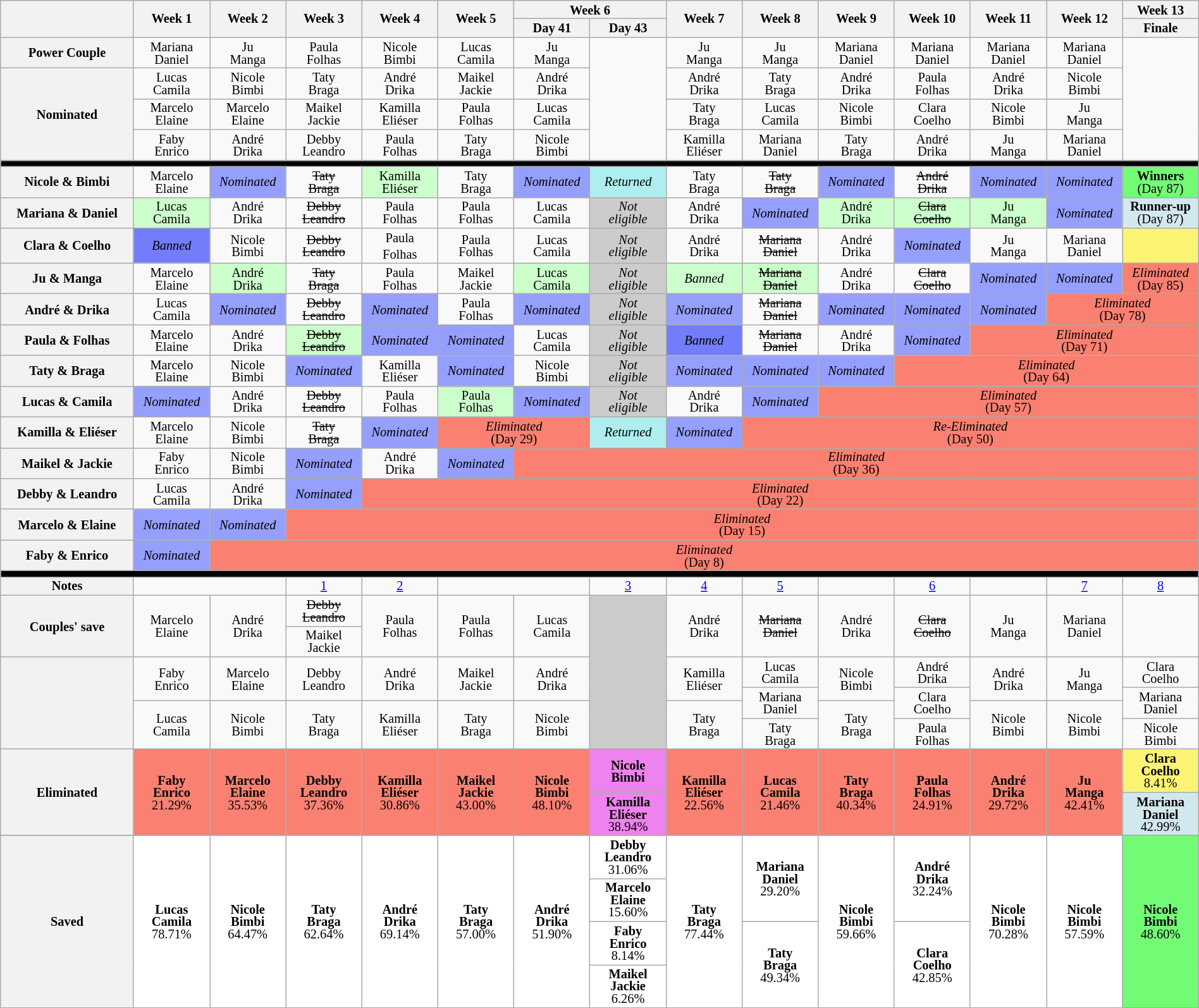<table class="wikitable" style="text-align:center; font-size:85%; width:100%; line-height:13px;">
<tr>
<th rowspan=2 style="width:10.5%"></th>
<th rowspan=2 style="width:06.0%">Week 1</th>
<th rowspan=2 style="width:06.0%">Week 2</th>
<th rowspan=2 style="width:06.0%">Week 3</th>
<th rowspan=2 style="width:06.0%">Week 4</th>
<th rowspan=2 style="width:06.0%">Week 5</th>
<th colspan=2 style="width:12.0%">Week 6</th>
<th rowspan=2 style="width:06.0%">Week 7</th>
<th rowspan=2 style="width:06.0%">Week 8</th>
<th rowspan=2 style="width:06.0%">Week 9</th>
<th rowspan=2 style="width:06.0%">Week 10</th>
<th rowspan=2 style="width:06.0%">Week 11</th>
<th rowspan=2 style="width:06.0%">Week 12</th>
<th rowspan=1 style="width:06.0%">Week 13</th>
</tr>
<tr>
<th style="width:06.0%">Day 41</th>
<th style="width:06.0%">Day 43</th>
<th style="width:06.0%">Finale</th>
</tr>
<tr>
<th>Power Couple</th>
<td>Mariana<br>Daniel</td>
<td>Ju<br>Manga</td>
<td>Paula<br>Folhas</td>
<td>Nicole<br>Bimbi</td>
<td>Lucas<br>Camila</td>
<td>Ju<br>Manga</td>
<td rowspan=4></td>
<td>Ju<br>Manga</td>
<td>Ju<br>Manga</td>
<td>Mariana<br>Daniel</td>
<td>Mariana<br>Daniel</td>
<td>Mariana<br>Daniel</td>
<td>Mariana<br>Daniel</td>
<td rowspan=4></td>
</tr>
<tr>
<th rowspan=3>Nominated </th>
<td>Lucas<br>Camila</td>
<td>Nicole<br>Bimbi</td>
<td>Taty<br>Braga</td>
<td>André<br>Drika</td>
<td>Maikel<br>Jackie</td>
<td>André<br>Drika</td>
<td>André<br>Drika</td>
<td>Taty<br>Braga</td>
<td>André<br>Drika</td>
<td>Paula<br>Folhas</td>
<td>André<br>Drika</td>
<td>Nicole<br>Bimbi</td>
</tr>
<tr>
<td>Marcelo<br>Elaine</td>
<td>Marcelo<br>Elaine</td>
<td>Maikel<br>Jackie</td>
<td>Kamilla<br>Eliéser</td>
<td>Paula<br>Folhas</td>
<td>Lucas<br>Camila</td>
<td>Taty<br>Braga</td>
<td>Lucas<br>Camila</td>
<td>Nicole<br>Bimbi</td>
<td>Clara<br>Coelho</td>
<td>Nicole<br>Bimbi</td>
<td>Ju<br>Manga</td>
</tr>
<tr>
<td>Faby<br>Enrico</td>
<td>André<br>Drika</td>
<td>Debby<br>Leandro</td>
<td>Paula<br>Folhas</td>
<td>Taty<br>Braga</td>
<td>Nicole<br>Bimbi</td>
<td>Kamilla<br>Eliéser</td>
<td>Mariana<br>Daniel</td>
<td>Taty<br>Braga</td>
<td>André<br>Drika</td>
<td>Ju<br>Manga</td>
<td>Mariana<br>Daniel</td>
</tr>
<tr>
<td bgcolor=000000 colspan=16></td>
</tr>
<tr>
<th>Nicole & Bimbi</th>
<td>Marcelo<br>Elaine</td>
<td bgcolor=959FFD><em>Nominated</em></td>
<td><s>Taty<br>Braga</s></td>
<td bgcolor="ccffcc">Kamilla<br>Eliéser</td>
<td>Taty<br>Braga</td>
<td bgcolor=959FFD><em>Nominated</em></td>
<td bgcolor=AFEEEE><em>Returned</em></td>
<td>Taty<br>Braga</td>
<td><s>Taty<br>Braga</s></td>
<td bgcolor=959FFD><em>Nominated</em></td>
<td><s>André<br>Drika</s></td>
<td bgcolor=959FFD><em>Nominated</em></td>
<td bgcolor=959FFD><em>Nominated</em></td>
<td bgcolor=73FB76><strong>Winners</strong><br>(Day 87)</td>
</tr>
<tr>
<th>Mariana & Daniel</th>
<td bgcolor="ccffcc">Lucas<br>Camila</td>
<td>André<br>Drika</td>
<td><s>Debby<br>Leandro</s></td>
<td>Paula<br>Folhas</td>
<td>Paula<br>Folhas</td>
<td>Lucas<br>Camila</td>
<td bgcolor=CCCCCC><em>Not<br>eligible</em></td>
<td>André<br>Drika</td>
<td bgcolor=959FFD><em>Nominated</em></td>
<td bgcolor="ccffcc">André<br>Drika</td>
<td bgcolor="ccffcc"><s>Clara<br>Coelho</s></td>
<td bgcolor="ccffcc">Ju<br>Manga</td>
<td bgcolor=959FFD><em>Nominated</em></td>
<td bgcolor=D1E8EF><strong>Runner-up</strong><br>(Day 87)</td>
</tr>
<tr>
<th>Clara & Coelho</th>
<td bgcolor=737DFB><em>Banned</em></td>
<td>Nicole<br>Bimbi</td>
<td><s>Debby<br>Leandro</s></td>
<td>Paula<br>Folhas <sup></sup></td>
<td>Paula<br>Folhas</td>
<td>Lucas<br>Camila</td>
<td bgcolor=CCCCCC><em>Not<br>eligible</em></td>
<td>André<br>Drika</td>
<td><s>Mariana<br>Daniel</s></td>
<td>André<br>Drika</td>
<td bgcolor=959FFD><em>Nominated</em></td>
<td>Ju<br>Manga</td>
<td>Mariana<br>Daniel</td>
<td bgcolor=FBF373></td>
</tr>
<tr>
<th>Ju & Manga</th>
<td>Marcelo<br>Elaine</td>
<td bgcolor="ccffcc">André<br>Drika</td>
<td><s>Taty<br>Braga</s></td>
<td>Paula<br>Folhas</td>
<td>Maikel<br>Jackie</td>
<td bgcolor="ccffcc">Lucas<br>Camila</td>
<td bgcolor=CCCCCC><em>Not<br>eligible</em></td>
<td bgcolor="ccffcc"><em>Banned</em></td>
<td bgcolor="ccffcc"><s>Mariana<br>Daniel</s></td>
<td>André<br>Drika</td>
<td><s>Clara<br>Coelho</s></td>
<td bgcolor=959FFD><em>Nominated</em></td>
<td bgcolor=959FFD><em>Nominated</em></td>
<td bgcolor=FA8072 colspan=1><em>Eliminated</em><br>(Day 85)</td>
</tr>
<tr>
<th>André & Drika</th>
<td>Lucas<br>Camila</td>
<td bgcolor=959FFD><em>Nominated</em></td>
<td><s>Debby<br>Leandro</s></td>
<td bgcolor=959FFD><em>Nominated</em></td>
<td>Paula<br>Folhas</td>
<td bgcolor=959FFD><em>Nominated</em></td>
<td bgcolor=CCCCCC><em>Not<br>eligible</em></td>
<td bgcolor=959FFD><em>Nominated</em></td>
<td><s>Mariana<br>Daniel</s></td>
<td bgcolor=959FFD><em>Nominated</em></td>
<td bgcolor=959FFD><em>Nominated</em></td>
<td bgcolor=959FFD><em>Nominated</em></td>
<td bgcolor=FA8072 colspan=2><em>Eliminated</em><br>(Day 78)</td>
</tr>
<tr>
<th>Paula & Folhas</th>
<td>Marcelo<br>Elaine</td>
<td>André<br>Drika</td>
<td bgcolor="ccffcc"><s>Debby<br>Leandro</s></td>
<td bgcolor=959FFD><em>Nominated</em></td>
<td bgcolor=959FFD><em>Nominated</em></td>
<td>Lucas<br>Camila</td>
<td bgcolor=CCCCCC><em>Not<br>eligible</em></td>
<td bgcolor=737DFB><em>Banned</em></td>
<td><s>Mariana<br>Daniel</s></td>
<td>André<br>Drika</td>
<td bgcolor=959FFD><em>Nominated</em></td>
<td bgcolor=FA8072 colspan=3><em>Eliminated</em><br>(Day 71)</td>
</tr>
<tr>
<th>Taty & Braga</th>
<td>Marcelo<br>Elaine</td>
<td>Nicole<br>Bimbi</td>
<td bgcolor=959FFD><em>Nominated</em></td>
<td>Kamilla<br>Eliéser</td>
<td bgcolor=959FFD><em>Nominated</em></td>
<td>Nicole<br>Bimbi</td>
<td bgcolor=CCCCCC><em>Not<br>eligible</em></td>
<td bgcolor=959FFD><em>Nominated</em></td>
<td bgcolor=959FFD><em>Nominated</em></td>
<td bgcolor=959FFD><em>Nominated</em></td>
<td bgcolor=FA8072 colspan=4><em>Eliminated</em><br>(Day 64)</td>
</tr>
<tr>
<th>Lucas & Camila</th>
<td bgcolor=959FFD><em>Nominated</em></td>
<td>André<br>Drika</td>
<td><s>Debby<br>Leandro</s></td>
<td>Paula<br>Folhas</td>
<td bgcolor="ccffcc">Paula<br>Folhas</td>
<td bgcolor=959FFD><em>Nominated</em></td>
<td bgcolor=CCCCCC><em>Not<br>eligible</em></td>
<td>André<br>Drika</td>
<td bgcolor=959FFD><em>Nominated</em></td>
<td bgcolor=FA8072 colspan=5><em>Eliminated</em><br>(Day 57)</td>
</tr>
<tr>
<th>Kamilla & Eliéser</th>
<td>Marcelo<br>Elaine</td>
<td>Nicole<br>Bimbi</td>
<td><s>Taty<br>Braga</s></td>
<td bgcolor=959FFD><em>Nominated</em></td>
<td bgcolor=FA8072 colspan=2><em>Eliminated</em><br>(Day 29)</td>
<td bgcolor=AFEEEE><em>Returned</em></td>
<td bgcolor=959FFD><em>Nominated</em></td>
<td bgcolor=FA8072 colspan=6><em>Re-Eliminated</em><br>(Day 50)</td>
</tr>
<tr>
<th>Maikel & Jackie</th>
<td>Faby<br>Enrico</td>
<td>Nicole<br>Bimbi</td>
<td bgcolor=959FFD><em>Nominated</em></td>
<td>André<br>Drika</td>
<td bgcolor=959FFD><em>Nominated</em></td>
<td bgcolor=FA8072 colspan=9><em>Eliminated</em><br>(Day 36)</td>
</tr>
<tr>
<th>Debby & Leandro</th>
<td>Lucas<br>Camila</td>
<td>André<br>Drika</td>
<td bgcolor=959FFD><em>Nominated</em></td>
<td bgcolor=FA8072 colspan=11><em>Eliminated</em><br>(Day 22)</td>
</tr>
<tr>
<th>Marcelo & Elaine</th>
<td bgcolor=959FFD><em>Nominated</em></td>
<td bgcolor=959FFD><em>Nominated</em></td>
<td bgcolor=FA8072 colspan=12><em>Eliminated</em><br>(Day 15)</td>
</tr>
<tr>
<th>Faby & Enrico</th>
<td bgcolor=959FFD><em>Nominated</em></td>
<td bgcolor=FA8072 colspan=13><em>Eliminated</em><br>(Day 8)</td>
</tr>
<tr>
<td bgcolor=000000 colspan=16></td>
</tr>
<tr>
<th>Notes</th>
<td colspan=2></td>
<td><a href='#'>1</a></td>
<td><a href='#'>2</a></td>
<td colspan=2></td>
<td><a href='#'>3</a></td>
<td><a href='#'>4</a></td>
<td><a href='#'>5</a></td>
<td></td>
<td><a href='#'>6</a></td>
<td></td>
<td><a href='#'>7</a></td>
<td><a href='#'>8</a></td>
</tr>
<tr>
<th rowspan=2>Couples' save</th>
<td rowspan=2>Marcelo<br>Elaine</td>
<td rowspan=2>André<br>Drika</td>
<td rowspan=1><s>Debby<br>Leandro</s></td>
<td rowspan=2>Paula<br>Folhas</td>
<td rowspan=2>Paula<br>Folhas</td>
<td rowspan=2>Lucas<br>Camila</td>
<td rowspan=6 bgcolor=CCCCCC></td>
<td rowspan=2>André<br>Drika</td>
<td rowspan=2><s>Mariana<br>Daniel</s></td>
<td rowspan=2>André<br>Drika</td>
<td rowspan=2><s>Clara<br>Coelho</s></td>
<td rowspan=2>Ju<br>Manga</td>
<td rowspan=2>Mariana<br>Daniel</td>
<td rowspan=2></td>
</tr>
<tr>
<td rowspan=1>Maikel<br>Jackie</td>
</tr>
<tr>
<th style="height:80px" rowspan=4></th>
<td style="height:40px" rowspan=2>Faby<br>Enrico</td>
<td style="height:40px" rowspan=2>Marcelo<br>Elaine</td>
<td style="height:40px" rowspan=2>Debby<br>Leandro</td>
<td style="height:40px" rowspan=2>André<br>Drika</td>
<td style="height:40px" rowspan=2>Maikel<br>Jackie</td>
<td style="height:40px" rowspan=2>André<br>Drika</td>
<td style="height:40px" rowspan=2>Kamilla<br>Eliéser</td>
<td style="height:25px" rowspan=1>Lucas<br>Camila</td>
<td style="height:40px" rowspan=2>Nicole<br>Bimbi</td>
<td style="height:25px" rowspan=1>André<br>Drika</td>
<td style="height:40px" rowspan=2>André<br>Drika</td>
<td style="height:40px" rowspan=2>Ju<br>Manga</td>
<td style="height:25px" rowspan=1>Clara<br>Coelho</td>
</tr>
<tr>
<td style="height:25px" rowspan=2>Mariana<br>Daniel</td>
<td style="height:25px" rowspan=2>Clara<br>Coelho</td>
<td style="height:25px" rowspan=2>Mariana<br>Daniel</td>
</tr>
<tr>
<td style="height:40px" rowspan=2>Lucas<br>Camila</td>
<td style="height:40px" rowspan=2>Nicole<br>Bimbi</td>
<td style="height:40px" rowspan=2>Taty<br>Braga</td>
<td style="height:40px" rowspan=2>Kamilla<br>Eliéser</td>
<td style="height:40px" rowspan=2>Taty<br>Braga</td>
<td style="height:40px" rowspan=2>Nicole<br>Bimbi</td>
<td style="height:40px" rowspan=2>Taty<br>Braga</td>
<td style="height:40px" rowspan=2>Taty<br>Braga</td>
<td style="height:40px" rowspan=2>Nicole<br>Bimbi</td>
<td style="height:40px" rowspan=2>Nicole<br>Bimbi</td>
</tr>
<tr>
<td style="height:25px" rowspan=1>Taty<br>Braga</td>
<td style="height:25px" rowspan=1>Paula<br>Folhas</td>
<td style="height:25px" rowspan=1>Nicole<br>Bimbi</td>
</tr>
<tr>
<th rowspan=2>Eliminated</th>
<td rowspan=2 bgcolor=FA8072><strong>Faby<br>Enrico</strong><br>21.29%<br></td>
<td rowspan=2 bgcolor=FA8072><strong>Marcelo<br>Elaine</strong><br>35.53%<br></td>
<td rowspan=2 bgcolor=FA8072><strong>Debby<br>Leandro</strong><br>37.36%<br></td>
<td rowspan=2 bgcolor=FA8072><strong>Kamilla<br>Eliéser</strong><br>30.86%<br></td>
<td rowspan=2 bgcolor=FA8072><strong>Maikel<br>Jackie</strong><br>43.00%<br></td>
<td rowspan=2 bgcolor=FA8072><strong>Nicole<br>Bimbi</strong><br>48.10%<br></td>
<td rowspan=1 bgcolor=EE82EE><strong>Nicole<br>Bimbi</strong><br></td>
<td rowspan=2 bgcolor=FA8072><strong>Kamilla<br>Eliéser</strong><br>22.56%<br></td>
<td rowspan=2 bgcolor=FA8072><strong>Lucas<br>Camila</strong><br>21.46%<br></td>
<td rowspan=2 bgcolor=FA8072><strong>Taty<br>Braga</strong><br>40.34%<br></td>
<td rowspan=2 bgcolor=FA8072><strong>Paula<br>Folhas</strong><br>24.91%<br></td>
<td rowspan=2 bgcolor=FA8072><strong>André<br>Drika</strong><br>29.72%<br></td>
<td rowspan=2 bgcolor=FA8072><strong>Ju<br>Manga</strong><br>42.41%<br></td>
<td rowspan=1 bgcolor=FBF373><strong>Clara<br>Coelho</strong><br>8.41%<br></td>
</tr>
<tr>
<td rowspan=1 bgcolor=EE82EE><strong>Kamilla<br>Eliéser</strong><br>38.94%<br></td>
<td rowspan=1 bgcolor=D1E8EF><strong>Mariana<br>Daniel</strong><br>42.99%<br></td>
</tr>
<tr>
</tr>
<tr>
<th rowspan=4>Saved</th>
<td bgcolor=FFFFFF rowspan=4><strong>Lucas<br>Camila</strong><br>78.71%<br></td>
<td bgcolor=FFFFFF rowspan=4><strong>Nicole<br>Bimbi</strong><br>64.47%<br></td>
<td bgcolor=FFFFFF rowspan=4><strong>Taty<br>Braga</strong><br>62.64%<br></td>
<td bgcolor=FFFFFF rowspan=4><strong>André<br>Drika</strong><br>69.14%<br></td>
<td bgcolor=FFFFFF rowspan=4><strong>Taty<br>Braga</strong><br>57.00%<br></td>
<td bgcolor=FFFFFF rowspan=4><strong>André<br>Drika</strong><br>51.90%<br></td>
<td bgcolor=FFFFFF rowspan=1><strong>Debby<br>Leandro</strong><br>31.06%<br></td>
<td bgcolor=FFFFFF rowspan=4><strong>Taty<br>Braga</strong><br>77.44%<br></td>
<td bgcolor=FFFFFF rowspan=2><strong>Mariana<br>Daniel</strong><br>29.20%<br></td>
<td bgcolor=FFFFFF rowspan=4><strong>Nicole<br>Bimbi</strong><br>59.66%<br></td>
<td bgcolor=FFFFFF rowspan=2><strong>André<br>Drika</strong><br>32.24%<br></td>
<td bgcolor=FFFFFF rowspan=4><strong>Nicole<br>Bimbi</strong><br>70.28%<br></td>
<td bgcolor=FFFFFF rowspan=4><strong>Nicole<br>Bimbi</strong><br>57.59%<br></td>
<td bgcolor=73FB76 rowspan=4><strong>Nicole<br>Bimbi</strong><br>48.60%<br></td>
</tr>
<tr>
<td bgcolor=FFFFFF rowspan=1><strong>Marcelo<br>Elaine</strong><br>15.60%<br></td>
</tr>
<tr>
<td bgcolor=FFFFFF rowspan=1><strong>Faby<br>Enrico</strong><br>8.14%<br></td>
<td bgcolor=FFFFFF rowspan=2><strong>Taty<br>Braga</strong><br>49.34%<br></td>
<td bgcolor=FFFFFF rowspan=2><strong>Clara<br>Coelho</strong><br>42.85%<br></td>
</tr>
<tr>
<td bgcolor=FFFFFF rowspan=1><strong>Maikel<br>Jackie</strong><br>6.26%<br></td>
</tr>
<tr>
</tr>
</table>
